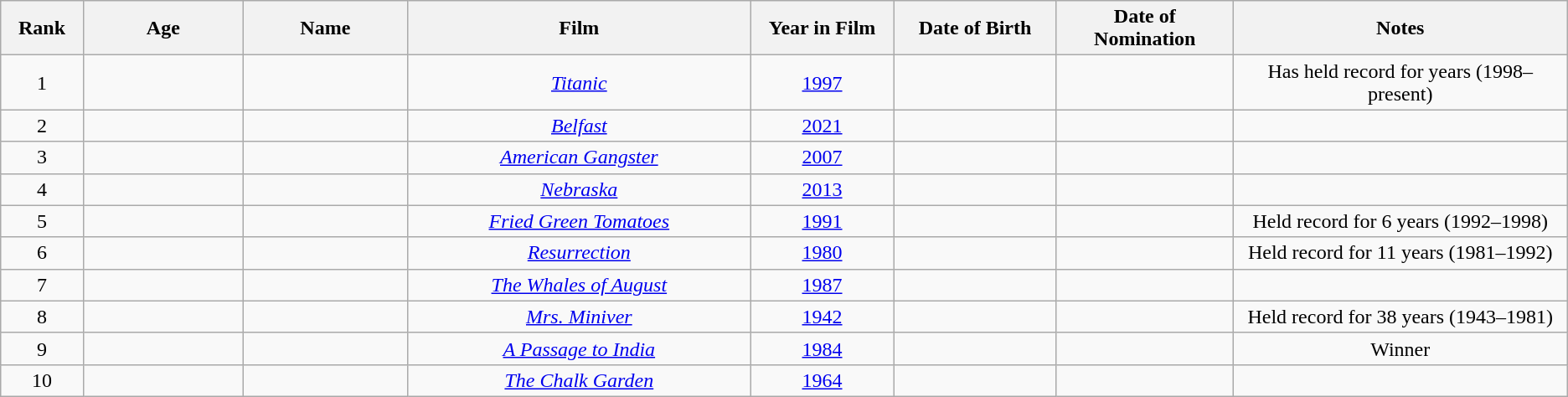<table class="wikitable sortable" style="text-align: center">
<tr>
<th style="width:065px;">Rank</th>
<th style="width:150px;">Age</th>
<th style="width:150px;">Name</th>
<th style="width:325px;">Film</th>
<th style="width:130px;">Year in Film</th>
<th style="width:150px;">Date of Birth</th>
<th style="width:150px;">Date of Nomination</th>
<th style="width:325px;">Notes</th>
</tr>
<tr>
<td>1</td>
<td></td>
<td></td>
<td><em><a href='#'>Titanic</a></em></td>
<td><a href='#'>1997</a></td>
<td></td>
<td></td>
<td>Has held record for  years (1998–present)</td>
</tr>
<tr>
<td>2</td>
<td></td>
<td></td>
<td><em><a href='#'>Belfast</a></em></td>
<td><a href='#'>2021</a></td>
<td></td>
<td></td>
<td></td>
</tr>
<tr>
<td>3</td>
<td></td>
<td></td>
<td><em><a href='#'>American Gangster</a></em></td>
<td><a href='#'>2007</a></td>
<td></td>
<td></td>
<td></td>
</tr>
<tr>
<td>4</td>
<td></td>
<td></td>
<td><em><a href='#'>Nebraska</a></em></td>
<td><a href='#'>2013</a></td>
<td></td>
<td></td>
<td></td>
</tr>
<tr>
<td>5</td>
<td></td>
<td></td>
<td><em><a href='#'>Fried Green Tomatoes</a></em></td>
<td><a href='#'>1991</a></td>
<td></td>
<td></td>
<td>Held record for 6 years (1992–1998)</td>
</tr>
<tr>
<td>6</td>
<td></td>
<td></td>
<td><em><a href='#'>Resurrection</a></em></td>
<td><a href='#'>1980</a></td>
<td></td>
<td></td>
<td>Held record for 11 years (1981–1992)</td>
</tr>
<tr>
<td>7</td>
<td></td>
<td></td>
<td><em><a href='#'>The Whales of August</a></em></td>
<td><a href='#'>1987</a></td>
<td></td>
<td></td>
<td></td>
</tr>
<tr>
<td>8</td>
<td></td>
<td></td>
<td><em><a href='#'>Mrs. Miniver</a></em></td>
<td><a href='#'>1942</a></td>
<td></td>
<td></td>
<td>Held record for 38 years (1943–1981)</td>
</tr>
<tr>
<td>9</td>
<td></td>
<td></td>
<td><em><a href='#'>A Passage to India</a></em></td>
<td><a href='#'>1984</a></td>
<td></td>
<td></td>
<td>Winner</td>
</tr>
<tr>
<td>10</td>
<td></td>
<td></td>
<td><em><a href='#'>The Chalk Garden</a></em></td>
<td><a href='#'>1964</a></td>
<td></td>
<td></td>
<td></td>
</tr>
</table>
